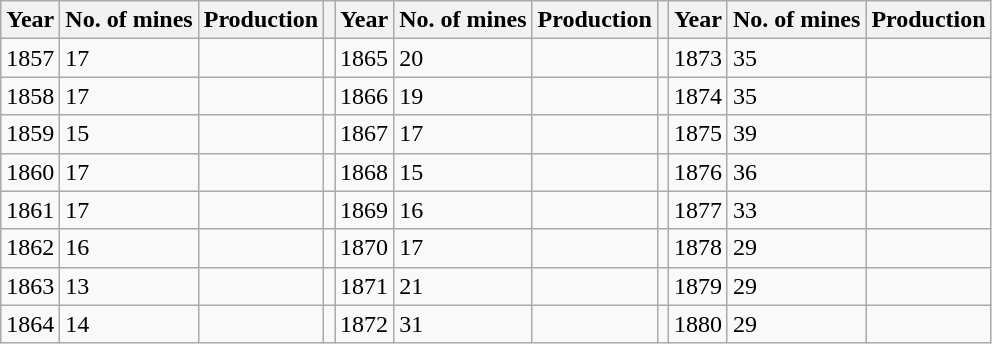<table class="wikitable">
<tr>
<th>Year</th>
<th>No. of mines</th>
<th>Production</th>
<th></th>
<th>Year</th>
<th>No. of mines</th>
<th>Production</th>
<th></th>
<th>Year</th>
<th>No. of mines</th>
<th>Production</th>
</tr>
<tr>
<td>1857</td>
<td>17</td>
<td></td>
<td></td>
<td>1865</td>
<td>20</td>
<td></td>
<td></td>
<td>1873</td>
<td>35</td>
<td></td>
</tr>
<tr>
<td>1858</td>
<td>17</td>
<td></td>
<td></td>
<td>1866</td>
<td>19</td>
<td></td>
<td></td>
<td>1874</td>
<td>35</td>
<td></td>
</tr>
<tr>
<td>1859</td>
<td>15</td>
<td></td>
<td></td>
<td>1867</td>
<td>17</td>
<td></td>
<td></td>
<td>1875</td>
<td>39</td>
<td></td>
</tr>
<tr>
<td>1860</td>
<td>17</td>
<td></td>
<td></td>
<td>1868</td>
<td>15</td>
<td></td>
<td></td>
<td>1876</td>
<td>36</td>
<td></td>
</tr>
<tr>
<td>1861</td>
<td>17</td>
<td></td>
<td></td>
<td>1869</td>
<td>16</td>
<td></td>
<td></td>
<td>1877</td>
<td>33</td>
<td></td>
</tr>
<tr>
<td>1862</td>
<td>16</td>
<td></td>
<td></td>
<td>1870</td>
<td>17</td>
<td></td>
<td></td>
<td>1878</td>
<td>29</td>
<td></td>
</tr>
<tr>
<td>1863</td>
<td>13</td>
<td></td>
<td></td>
<td>1871</td>
<td>21</td>
<td></td>
<td></td>
<td>1879</td>
<td>29</td>
<td></td>
</tr>
<tr>
<td>1864</td>
<td>14</td>
<td></td>
<td></td>
<td>1872</td>
<td>31</td>
<td></td>
<td></td>
<td>1880</td>
<td>29</td>
<td></td>
</tr>
</table>
